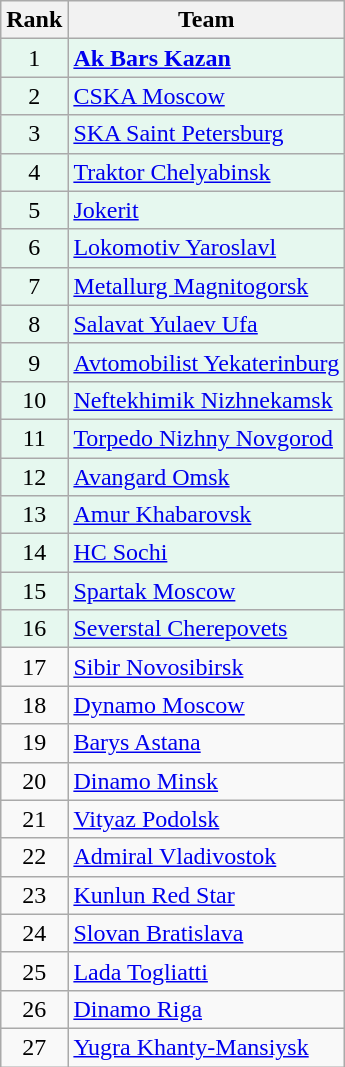<table class="wikitable">
<tr>
<th align="center">Rank</th>
<th>Team</th>
</tr>
<tr bgcolor="#e6f8ef">
<td rowspan="1" align="center">1</td>
<td> <strong><a href='#'>Ak Bars Kazan</a></strong></td>
</tr>
<tr bgcolor="#e6f8ef">
<td rowspan="1" align="center">2</td>
<td> <a href='#'>CSKA Moscow</a></td>
</tr>
<tr bgcolor="#e6f8ef">
<td rowspan="1" align="center">3</td>
<td> <a href='#'>SKA Saint Petersburg</a></td>
</tr>
<tr bgcolor="#e6f8ef">
<td rowspan="1" align="center">4</td>
<td> <a href='#'>Traktor Chelyabinsk</a></td>
</tr>
<tr bgcolor="#e6f8ef">
<td rowspan="1" align="center">5</td>
<td> <a href='#'>Jokerit</a></td>
</tr>
<tr bgcolor="#e6f8ef">
<td rowspan="1" align="center">6</td>
<td> <a href='#'>Lokomotiv Yaroslavl</a></td>
</tr>
<tr bgcolor="#e6f8ef">
<td rowspan="1" align="center">7</td>
<td> <a href='#'>Metallurg Magnitogorsk</a></td>
</tr>
<tr bgcolor="#e6f8ef">
<td rowspan="1" align="center">8</td>
<td> <a href='#'>Salavat Yulaev Ufa</a></td>
</tr>
<tr bgcolor="#e6f8ef">
<td rowspan="1" align="center">9</td>
<td> <a href='#'>Avtomobilist Yekaterinburg</a></td>
</tr>
<tr bgcolor="#e6f8ef">
<td rowspan="1" align="center">10</td>
<td> <a href='#'>Neftekhimik Nizhnekamsk</a></td>
</tr>
<tr bgcolor="#e6f8ef">
<td rowspan="1" align="center">11</td>
<td> <a href='#'>Torpedo Nizhny Novgorod</a></td>
</tr>
<tr bgcolor="#e6f8ef">
<td rowspan="1" align="center">12</td>
<td> <a href='#'>Avangard Omsk</a></td>
</tr>
<tr bgcolor="#e6f8ef">
<td rowspan="1" align="center">13</td>
<td> <a href='#'>Amur Khabarovsk</a></td>
</tr>
<tr bgcolor="#e6f8ef">
<td rowspan="1" align="center">14</td>
<td> <a href='#'>HC Sochi</a></td>
</tr>
<tr bgcolor="#e6f8ef">
<td rowspan="1" align="center">15</td>
<td> <a href='#'>Spartak Moscow</a></td>
</tr>
<tr bgcolor="#e6f8ef">
<td rowspan="1" align="center">16</td>
<td> <a href='#'>Severstal Cherepovets</a></td>
</tr>
<tr>
<td rowspan="1" align="center">17</td>
<td> <a href='#'>Sibir Novosibirsk</a></td>
</tr>
<tr>
<td rowspan="1" align="center">18</td>
<td> <a href='#'>Dynamo Moscow</a></td>
</tr>
<tr>
<td rowspan="1" align="center">19</td>
<td> <a href='#'>Barys Astana</a></td>
</tr>
<tr>
<td rowspan="1" align="center">20</td>
<td> <a href='#'>Dinamo Minsk</a></td>
</tr>
<tr>
<td rowspan="1" align="center">21</td>
<td> <a href='#'>Vityaz Podolsk</a></td>
</tr>
<tr>
<td rowspan="1" align="center">22</td>
<td> <a href='#'>Admiral Vladivostok</a></td>
</tr>
<tr>
<td rowspan="1" align="center">23</td>
<td> <a href='#'>Kunlun Red Star</a></td>
</tr>
<tr>
<td rowspan="1" align="center">24</td>
<td> <a href='#'>Slovan Bratislava</a></td>
</tr>
<tr>
<td rowspan="1" align="center">25</td>
<td> <a href='#'>Lada Togliatti</a></td>
</tr>
<tr>
<td rowspan="1" align="center">26</td>
<td> <a href='#'>Dinamo Riga</a></td>
</tr>
<tr>
<td rowspan="1" align="center">27</td>
<td> <a href='#'>Yugra Khanty-Mansiysk</a></td>
</tr>
</table>
